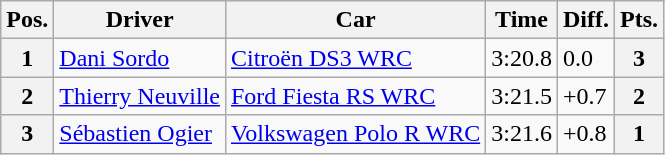<table class="wikitable">
<tr>
<th>Pos.</th>
<th>Driver</th>
<th>Car</th>
<th>Time</th>
<th>Diff.</th>
<th>Pts.</th>
</tr>
<tr>
<th><strong>1</strong></th>
<td> <a href='#'>Dani Sordo</a></td>
<td><a href='#'>Citroën DS3 WRC</a></td>
<td>3:20.8</td>
<td>0.0</td>
<th>3</th>
</tr>
<tr>
<th><strong>2</strong></th>
<td> <a href='#'>Thierry Neuville</a></td>
<td><a href='#'>Ford Fiesta RS WRC</a></td>
<td>3:21.5</td>
<td>+0.7</td>
<th>2</th>
</tr>
<tr>
<th><strong>3</strong></th>
<td> <a href='#'>Sébastien Ogier</a></td>
<td><a href='#'>Volkswagen Polo R WRC</a></td>
<td>3:21.6</td>
<td>+0.8</td>
<th>1</th>
</tr>
</table>
